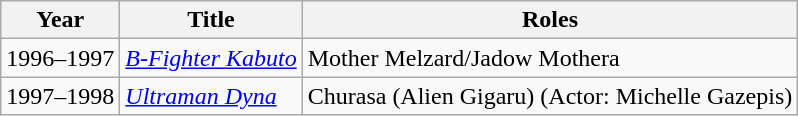<table class="wikitable sortable">
<tr>
<th>Year</th>
<th>Title</th>
<th>Roles</th>
</tr>
<tr>
<td>1996–1997</td>
<td><em><a href='#'>B-Fighter Kabuto</a></em></td>
<td>Mother Melzard/Jadow Mothera</td>
</tr>
<tr>
<td>1997–1998</td>
<td><em><a href='#'>Ultraman Dyna</a></em></td>
<td>Churasa (Alien Gigaru) (Actor: Michelle Gazepis)</td>
</tr>
</table>
